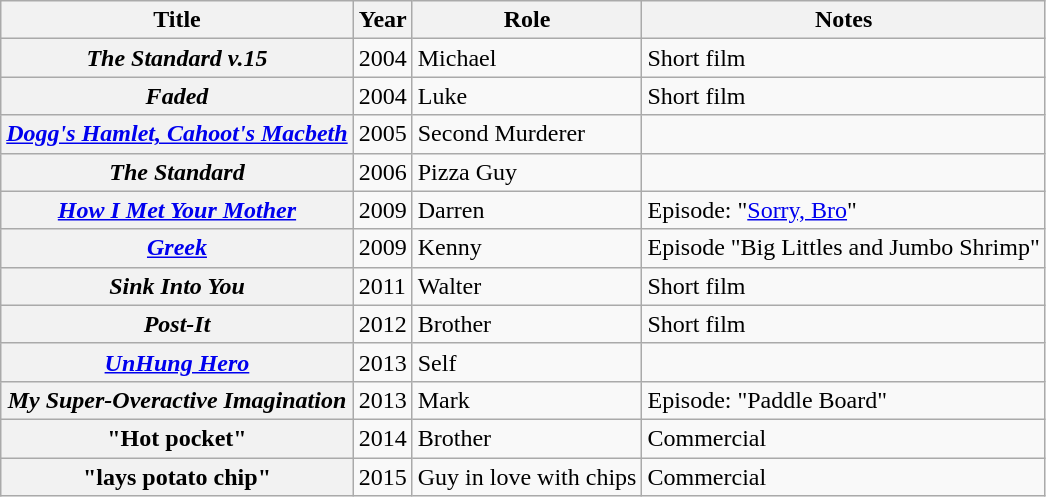<table class="wikitable plainrowheaders sortable">
<tr>
<th scope="col">Title</th>
<th scope="col">Year</th>
<th scope="col">Role</th>
<th scope="col" class="unsortable">Notes</th>
</tr>
<tr>
<th scope="row"><em>The Standard v.15</em></th>
<td>2004</td>
<td>Michael</td>
<td>Short film</td>
</tr>
<tr>
<th scope="row"><em>Faded</em></th>
<td>2004</td>
<td>Luke</td>
<td>Short film</td>
</tr>
<tr>
<th scope="row"><em><a href='#'>Dogg's Hamlet, Cahoot's Macbeth</a></em></th>
<td>2005</td>
<td>Second Murderer</td>
<td></td>
</tr>
<tr>
<th scope="row"><em>The Standard</em></th>
<td>2006</td>
<td>Pizza Guy</td>
<td></td>
</tr>
<tr>
<th scope="row"><em><a href='#'>How I Met Your Mother</a></em></th>
<td>2009</td>
<td>Darren</td>
<td>Episode: "<a href='#'>Sorry, Bro</a>"</td>
</tr>
<tr>
<th scope="row"><em><a href='#'>Greek</a></em></th>
<td>2009</td>
<td>Kenny</td>
<td>Episode "Big Littles and Jumbo Shrimp"</td>
</tr>
<tr>
<th scope="row"><em>Sink Into You</em></th>
<td>2011</td>
<td>Walter</td>
<td>Short film</td>
</tr>
<tr>
<th scope="row"><em>Post-It</em></th>
<td>2012</td>
<td>Brother</td>
<td>Short film</td>
</tr>
<tr>
<th scope="row"><em><a href='#'>UnHung Hero</a></em></th>
<td>2013</td>
<td>Self</td>
<td></td>
</tr>
<tr>
<th scope="row"><em>My Super-Overactive Imagination</em></th>
<td>2013</td>
<td>Mark</td>
<td>Episode: "Paddle Board"</td>
</tr>
<tr>
<th scope="row">"Hot pocket"</th>
<td>2014</td>
<td>Brother</td>
<td>Commercial</td>
</tr>
<tr>
<th scope="row">"lays potato chip"</th>
<td>2015</td>
<td>Guy in love with chips</td>
<td>Commercial</td>
</tr>
</table>
